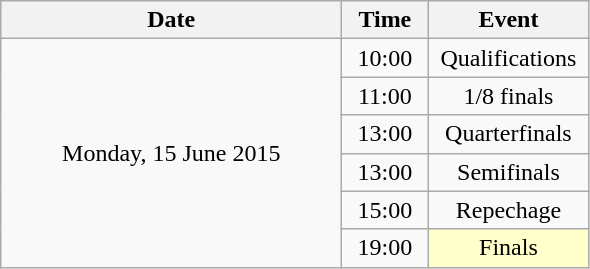<table class = "wikitable" style="text-align:center;">
<tr>
<th width=220>Date</th>
<th width=50>Time</th>
<th width=100>Event</th>
</tr>
<tr>
<td rowspan=6>Monday, 15 June 2015</td>
<td>10:00</td>
<td>Qualifications</td>
</tr>
<tr>
<td>11:00</td>
<td>1/8 finals</td>
</tr>
<tr>
<td>13:00</td>
<td>Quarterfinals</td>
</tr>
<tr>
<td>13:00</td>
<td>Semifinals</td>
</tr>
<tr>
<td>15:00</td>
<td>Repechage</td>
</tr>
<tr>
<td>19:00</td>
<td bgcolor=ffffcc>Finals</td>
</tr>
</table>
